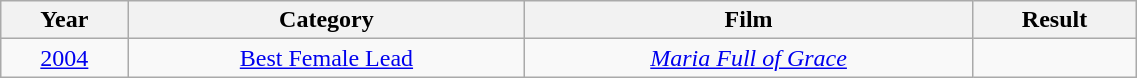<table class="wikitable" width=60%>
<tr>
<th>Year</th>
<th>Category</th>
<th>Film</th>
<th>Result</th>
</tr>
<tr>
<td style="text-align:center;"><a href='#'>2004</a></td>
<td style="text-align:center;"><a href='#'>Best Female Lead</a></td>
<td style="text-align:center;"><em><a href='#'>Maria Full of Grace</a></em></td>
<td></td>
</tr>
</table>
